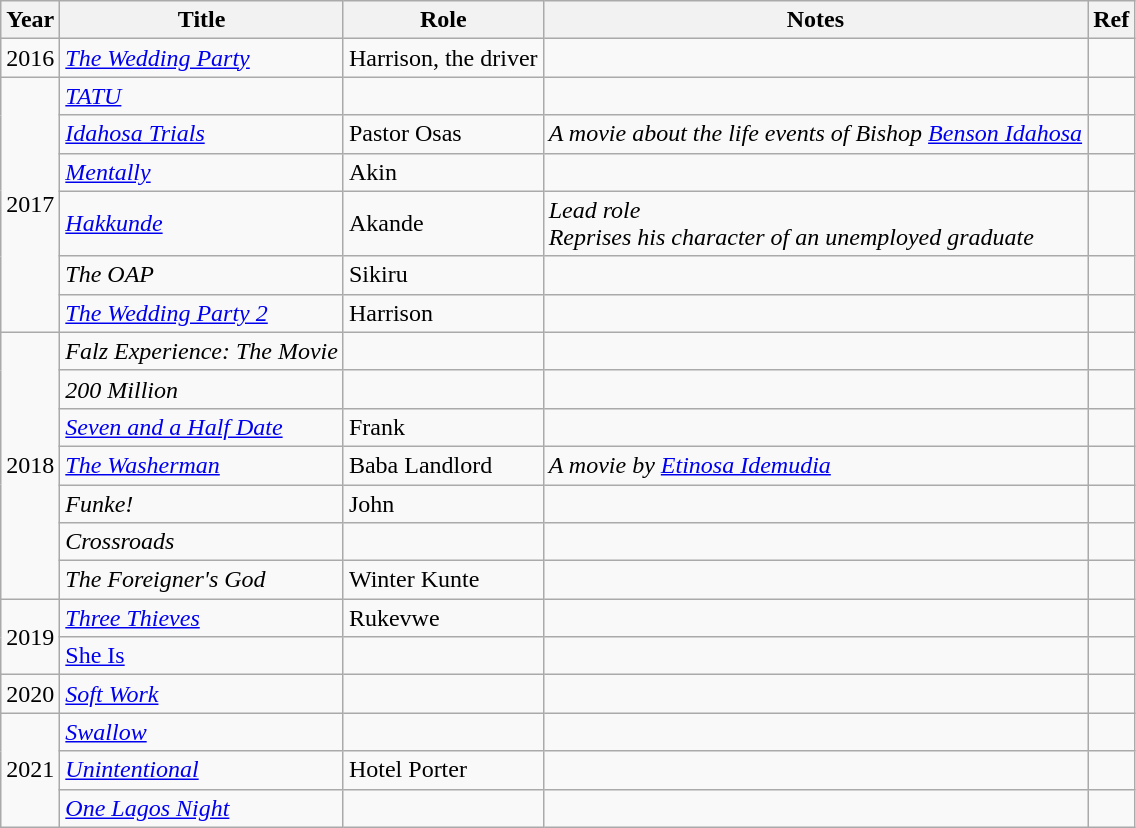<table class="wikitable">
<tr>
<th>Year</th>
<th>Title</th>
<th>Role</th>
<th>Notes</th>
<th>Ref</th>
</tr>
<tr>
<td>2016</td>
<td><a href='#'><em>The Wedding Party</em></a></td>
<td>Harrison, the driver</td>
<td></td>
<td></td>
</tr>
<tr>
<td rowspan="6">2017</td>
<td><em><a href='#'>TATU</a></em></td>
<td></td>
<td></td>
<td></td>
</tr>
<tr>
<td><em><a href='#'>Idahosa Trials</a></em></td>
<td>Pastor Osas</td>
<td><em>A movie about the life events of Bishop <a href='#'>Benson Idahosa</a></em></td>
<td></td>
</tr>
<tr>
<td><em><a href='#'>Mentally</a></em></td>
<td>Akin</td>
<td></td>
<td></td>
</tr>
<tr>
<td><em><a href='#'>Hakkunde</a></em></td>
<td>Akande</td>
<td><em>Lead role</em><br><em>Reprises his character of an unemployed graduate</em></td>
<td></td>
</tr>
<tr>
<td><em>The OAP</em></td>
<td>Sikiru</td>
<td></td>
<td></td>
</tr>
<tr>
<td><em><a href='#'>The Wedding Party 2</a></em></td>
<td>Harrison</td>
<td></td>
<td></td>
</tr>
<tr>
<td rowspan="7">2018</td>
<td><em>Falz Experience: The Movie</em></td>
<td></td>
<td></td>
<td></td>
</tr>
<tr>
<td><em>200 Million</em></td>
<td></td>
<td></td>
<td></td>
</tr>
<tr>
<td><em><a href='#'>Seven and a Half Date</a></em></td>
<td>Frank</td>
<td></td>
<td></td>
</tr>
<tr>
<td><em><a href='#'>The Washerman</a></em></td>
<td>Baba Landlord</td>
<td><em>A movie by <a href='#'>Etinosa Idemudia</a></em></td>
<td></td>
</tr>
<tr>
<td><em>Funke!</em></td>
<td>John</td>
<td></td>
<td></td>
</tr>
<tr>
<td><em>Crossroads</em></td>
<td></td>
<td></td>
<td></td>
</tr>
<tr>
<td><em>The Foreigner's God</em></td>
<td>Winter Kunte</td>
<td></td>
<td></td>
</tr>
<tr>
<td rowspan="2">2019</td>
<td><em><a href='#'>Three Thieves</a></em></td>
<td>Rukevwe</td>
<td></td>
<td></td>
</tr>
<tr>
<td><a href='#'>She Is</a></td>
<td></td>
<td></td>
<td></td>
</tr>
<tr>
<td>2020</td>
<td><em><a href='#'>Soft Work</a></em></td>
<td></td>
<td></td>
<td></td>
</tr>
<tr>
<td rowspan="3">2021</td>
<td><em><a href='#'>Swallow</a></em></td>
<td></td>
<td></td>
<td></td>
</tr>
<tr>
<td><em><a href='#'>Unintentional</a></em></td>
<td>Hotel Porter</td>
<td></td>
<td></td>
</tr>
<tr>
<td><em><a href='#'>One Lagos Night</a></em></td>
<td></td>
<td></td>
<td></td>
</tr>
</table>
